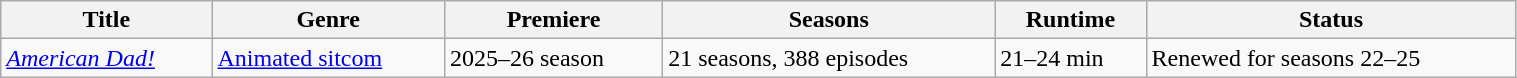<table class="wikitable sortable" style="width:80%;">
<tr>
<th>Title</th>
<th>Genre</th>
<th>Premiere</th>
<th>Seasons</th>
<th>Runtime</th>
<th>Status</th>
</tr>
<tr>
<td><em><a href='#'>American Dad!</a></em></td>
<td><a href='#'>Animated sitcom</a></td>
<td>2025–26 season</td>
<td>21 seasons, 388 episodes</td>
<td>21–24 min</td>
<td>Renewed for seasons 22–25</td>
</tr>
</table>
